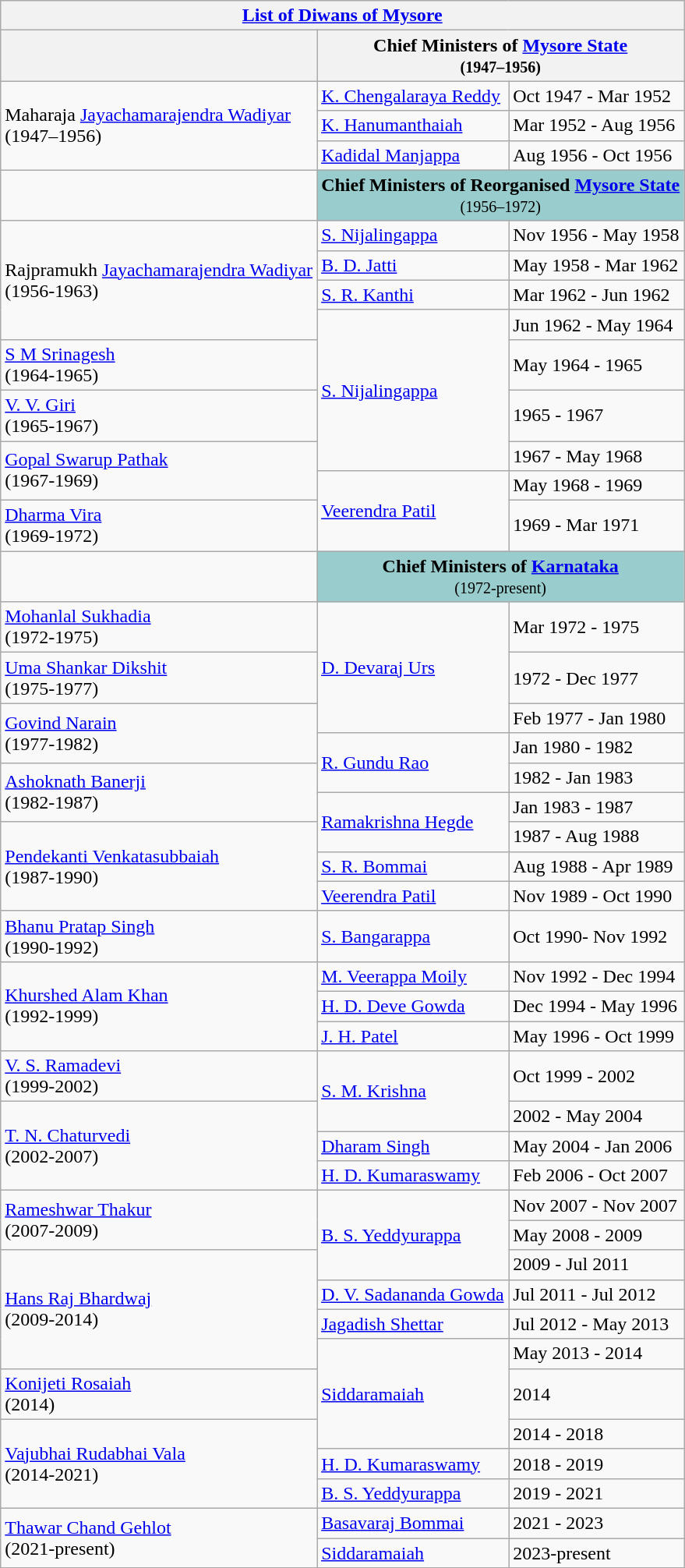<table class="wikitable">
<tr>
<th colspan="3" style="text-align:center"><a href='#'>List of Diwans of Mysore</a></th>
</tr>
<tr>
<th style="text-align:center"></th>
<th colspan="2"><strong>Chief Ministers of <a href='#'>Mysore State</a></strong><br><small>(1947–1956)</small></th>
</tr>
<tr>
<td rowspan="3">Maharaja <a href='#'>Jayachamarajendra Wadiyar</a><br>(1947–1956)</td>
<td><a href='#'>K. Chengalaraya Reddy</a></td>
<td>Oct 1947 - Mar 1952</td>
</tr>
<tr>
<td><a href='#'>K. Hanumanthaiah</a></td>
<td>Mar 1952 - Aug 1956</td>
</tr>
<tr>
<td><a href='#'>Kadidal Manjappa</a></td>
<td>Aug 1956 - Oct 1956</td>
</tr>
<tr>
<td></td>
<td colspan="2" style="text-align:center;background-color:#99CCCC"><strong>Chief Ministers of Reorganised <a href='#'>Mysore State</a></strong><br><small>(1956–1972)</small></td>
</tr>
<tr>
<td rowspan="4">Rajpramukh <a href='#'>Jayachamarajendra Wadiyar</a><br>(1956-1963)</td>
<td><a href='#'>S. Nijalingappa</a></td>
<td>Nov 1956 - May 1958</td>
</tr>
<tr>
<td><a href='#'>B. D. Jatti</a></td>
<td>May 1958 - Mar 1962</td>
</tr>
<tr>
<td><a href='#'>S. R. Kanthi</a></td>
<td>Mar 1962 - Jun 1962</td>
</tr>
<tr>
<td rowspan="4"><a href='#'>S. Nijalingappa</a></td>
<td>Jun 1962 - May 1964</td>
</tr>
<tr>
<td><a href='#'>S M Srinagesh</a><br>(1964-1965)</td>
<td>May 1964 - 1965</td>
</tr>
<tr>
<td><a href='#'>V. V. Giri</a><br>(1965-1967)</td>
<td>1965 - 1967</td>
</tr>
<tr>
<td rowspan="2"><a href='#'>Gopal Swarup Pathak</a><br>(1967-1969)</td>
<td>1967 - May 1968</td>
</tr>
<tr>
<td rowspan="2"><a href='#'>Veerendra Patil</a></td>
<td>May 1968 - 1969</td>
</tr>
<tr>
<td><a href='#'>Dharma Vira</a><br>(1969-1972)</td>
<td>1969 - Mar 1971</td>
</tr>
<tr>
<td></td>
<td colspan="2" style="text-align:center;background-color:#99CCCC"><strong>Chief Ministers of <a href='#'>Karnataka</a></strong><br><small>(1972-present)</small></td>
</tr>
<tr>
<td><a href='#'>Mohanlal Sukhadia</a><br>(1972-1975)</td>
<td rowspan="3"><a href='#'>D. Devaraj Urs</a></td>
<td>Mar 1972 - 1975</td>
</tr>
<tr>
<td><a href='#'>Uma Shankar Dikshit</a><br>(1975-1977)</td>
<td>1972 - Dec 1977</td>
</tr>
<tr>
<td rowspan="2"><a href='#'>Govind Narain</a><br>(1977-1982)</td>
<td>Feb 1977 - Jan 1980</td>
</tr>
<tr>
<td rowspan="2"><a href='#'>R. Gundu Rao</a></td>
<td>Jan 1980 - 1982</td>
</tr>
<tr>
<td rowspan="2"><a href='#'>Ashoknath Banerji</a><br>(1982-1987)</td>
<td>1982 - Jan 1983</td>
</tr>
<tr>
<td rowspan="2"><a href='#'>Ramakrishna Hegde</a></td>
<td>Jan 1983 - 1987</td>
</tr>
<tr>
<td rowspan="3"><a href='#'>Pendekanti Venkatasubbaiah</a><br>(1987-1990)</td>
<td>1987 - Aug 1988</td>
</tr>
<tr>
<td><a href='#'>S. R. Bommai</a></td>
<td>Aug 1988 - Apr 1989</td>
</tr>
<tr>
<td><a href='#'>Veerendra Patil</a></td>
<td>Nov 1989 - Oct 1990</td>
</tr>
<tr>
<td><a href='#'>Bhanu Pratap Singh</a><br>(1990-1992)</td>
<td><a href='#'>S. Bangarappa</a></td>
<td>Oct 1990- Nov 1992</td>
</tr>
<tr>
<td rowspan="3"><a href='#'>Khurshed Alam Khan</a><br>(1992-1999)</td>
<td><a href='#'>M. Veerappa Moily</a></td>
<td>Nov 1992 - Dec 1994</td>
</tr>
<tr>
<td><a href='#'>H. D. Deve Gowda</a></td>
<td>Dec 1994 - May 1996</td>
</tr>
<tr>
<td><a href='#'>J. H. Patel</a></td>
<td>May 1996 - Oct 1999</td>
</tr>
<tr>
<td><a href='#'>V. S. Ramadevi</a><br>(1999-2002)</td>
<td rowspan="2"><a href='#'>S. M. Krishna</a></td>
<td>Oct 1999 - 2002</td>
</tr>
<tr>
<td rowspan="3"><a href='#'>T. N. Chaturvedi</a><br>(2002-2007)</td>
<td>2002 - May 2004</td>
</tr>
<tr>
<td><a href='#'>Dharam Singh</a></td>
<td>May 2004 - Jan 2006</td>
</tr>
<tr>
<td><a href='#'>H. D. Kumaraswamy</a></td>
<td>Feb 2006 - Oct 2007</td>
</tr>
<tr>
<td rowspan="2"><a href='#'>Rameshwar Thakur</a><br>(2007-2009)</td>
<td rowspan="3"><a href='#'>B. S. Yeddyurappa</a></td>
<td>Nov 2007 - Nov 2007</td>
</tr>
<tr>
<td>May 2008 - 2009</td>
</tr>
<tr>
<td rowspan="4"><a href='#'>Hans Raj Bhardwaj</a><br>(2009-2014)</td>
<td>2009 - Jul 2011</td>
</tr>
<tr>
<td><a href='#'>D. V. Sadananda Gowda</a></td>
<td>Jul 2011 - Jul 2012</td>
</tr>
<tr>
<td><a href='#'>Jagadish Shettar</a></td>
<td>Jul 2012 - May 2013</td>
</tr>
<tr>
<td rowspan="3"><a href='#'>Siddaramaiah</a></td>
<td>May 2013 - 2014</td>
</tr>
<tr>
<td><a href='#'>Konijeti Rosaiah</a><br>(2014)</td>
<td>2014</td>
</tr>
<tr>
<td rowspan="3"><a href='#'>Vajubhai Rudabhai Vala</a><br>(2014-2021)</td>
<td>2014 - 2018</td>
</tr>
<tr>
<td><a href='#'>H. D. Kumaraswamy</a></td>
<td>2018 - 2019</td>
</tr>
<tr>
<td><a href='#'>B. S. Yeddyurappa</a></td>
<td>2019 - 2021</td>
</tr>
<tr>
<td rowspan="2"><a href='#'>Thawar Chand Gehlot</a><br>(2021-present)</td>
<td><a href='#'>Basavaraj Bommai</a></td>
<td>2021 - 2023</td>
</tr>
<tr>
<td><a href='#'>Siddaramaiah</a></td>
<td>2023-present</td>
</tr>
</table>
